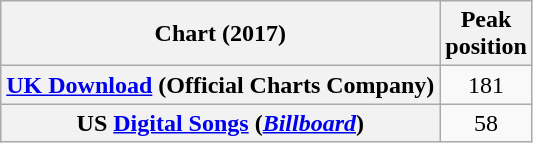<table class="wikitable sortable plainrowheaders" style="text-align:center">
<tr>
<th scope="col">Chart (2017)</th>
<th scope="col">Peak<br>position</th>
</tr>
<tr>
<th scope="row"><a href='#'>UK Download</a> (Official Charts Company)</th>
<td>181</td>
</tr>
<tr>
<th scope="row">US <a href='#'>Digital Songs</a> (<em><a href='#'>Billboard</a></em>)</th>
<td>58</td>
</tr>
</table>
